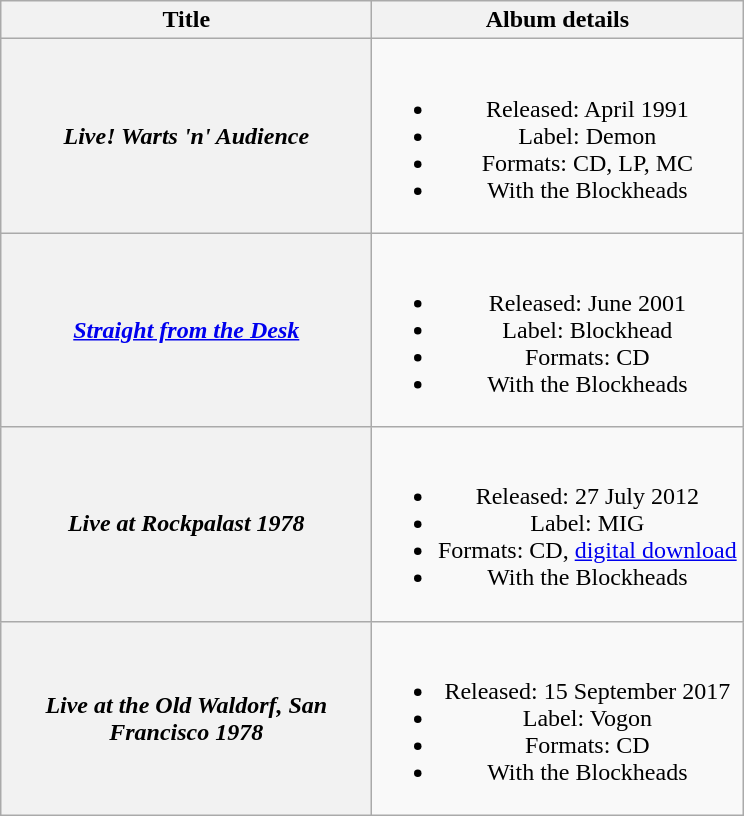<table class="wikitable plainrowheaders" style="text-align:center;">
<tr>
<th scope="col" style="width:15em;">Title</th>
<th scope="col" style="width:15em;">Album details</th>
</tr>
<tr>
<th scope="row"><em>Live! Warts 'n' Audience</em></th>
<td><br><ul><li>Released: April 1991</li><li>Label: Demon</li><li>Formats: CD, LP, MC</li><li>With the Blockheads</li></ul></td>
</tr>
<tr>
<th scope="row"><em><a href='#'>Straight from the Desk</a></em></th>
<td><br><ul><li>Released: June 2001</li><li>Label: Blockhead</li><li>Formats: CD</li><li>With the Blockheads</li></ul></td>
</tr>
<tr>
<th scope="row"><em>Live at Rockpalast 1978</em></th>
<td><br><ul><li>Released: 27 July 2012</li><li>Label: MIG</li><li>Formats: CD, <a href='#'>digital download</a></li><li>With the Blockheads</li></ul></td>
</tr>
<tr>
<th scope="row"><em>Live at the Old Waldorf, San Francisco 1978</em></th>
<td><br><ul><li>Released: 15 September 2017</li><li>Label: Vogon</li><li>Formats: CD</li><li>With the Blockheads</li></ul></td>
</tr>
</table>
